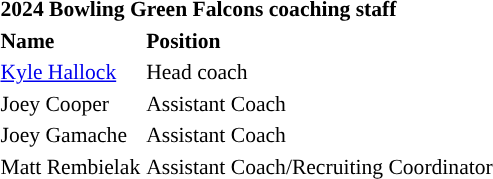<table class="toccolours" style="text-align: left; font-size:90%;">
<tr>
<th colspan="9">2024 Bowling Green Falcons coaching staff</th>
</tr>
<tr>
<th>Name</th>
<th>Position</th>
</tr>
<tr>
<td><a href='#'>Kyle Hallock</a></td>
<td>Head coach</td>
</tr>
<tr>
<td>Joey Cooper</td>
<td>Assistant Coach</td>
</tr>
<tr>
<td>Joey Gamache</td>
<td>Assistant Coach</td>
</tr>
<tr>
<td>Matt Rembielak</td>
<td>Assistant Coach/Recruiting Coordinator</td>
</tr>
</table>
